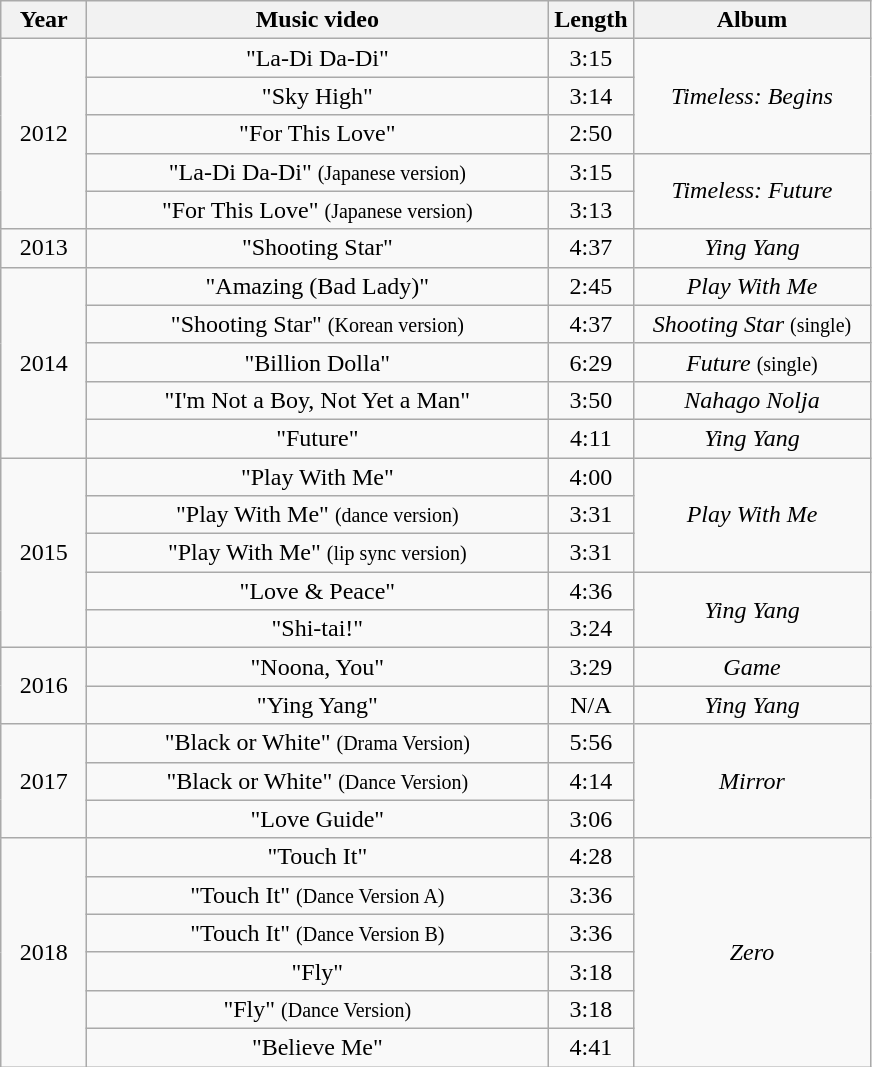<table class="wikitable" style="text-align: center">
<tr>
<th style="width:50px;">Year</th>
<th style="width:300px;">Music video</th>
<th style="width:50px;">Length</th>
<th style="width:150px;">Album</th>
</tr>
<tr>
<td rowspan="5">2012</td>
<td>"La-Di Da-Di"</td>
<td>3:15</td>
<td rowspan="3"><em>Timeless: Begins</em></td>
</tr>
<tr>
<td>"Sky High"</td>
<td>3:14</td>
</tr>
<tr>
<td>"For This Love"</td>
<td>2:50</td>
</tr>
<tr>
<td>"La-Di Da-Di" <small>(Japanese version)</small></td>
<td>3:15</td>
<td rowspan="2"><em>Timeless: Future</em></td>
</tr>
<tr>
<td>"For This Love" <small>(Japanese version)</small></td>
<td>3:13</td>
</tr>
<tr>
<td>2013</td>
<td>"Shooting Star"</td>
<td>4:37</td>
<td><em>Ying Yang</em></td>
</tr>
<tr>
<td rowspan="5">2014</td>
<td>"Amazing (Bad Lady)"</td>
<td>2:45</td>
<td><em>Play With Me</em></td>
</tr>
<tr>
<td>"Shooting Star" <small>(Korean version)</small></td>
<td>4:37</td>
<td><em>Shooting Star</em> <small>(single)</small></td>
</tr>
<tr>
<td>"Billion Dolla"</td>
<td>6:29</td>
<td><em>Future</em> <small>(single)</small></td>
</tr>
<tr>
<td>"I'm Not a Boy, Not Yet a Man"</td>
<td>3:50</td>
<td><em>Nahago Nolja</em></td>
</tr>
<tr>
<td>"Future"</td>
<td>4:11</td>
<td><em>Ying Yang</em></td>
</tr>
<tr>
<td rowspan="5">2015</td>
<td>"Play With Me"</td>
<td>4:00</td>
<td rowspan="3"><em>Play With Me</em></td>
</tr>
<tr>
<td>"Play With Me" <small>(dance version)</small></td>
<td>3:31</td>
</tr>
<tr>
<td>"Play With Me" <small>(lip sync version)</small></td>
<td>3:31</td>
</tr>
<tr>
<td>"Love & Peace"</td>
<td>4:36</td>
<td rowspan="2"><em>Ying Yang</em></td>
</tr>
<tr>
<td>"Shi-tai!"</td>
<td>3:24</td>
</tr>
<tr>
<td rowspan="2">2016</td>
<td>"Noona, You"</td>
<td>3:29</td>
<td><em>Game</em></td>
</tr>
<tr>
<td>"Ying Yang"</td>
<td>N/A</td>
<td><em>Ying Yang</em></td>
</tr>
<tr>
<td rowspan="3">2017</td>
<td>"Black or White" <small>(Drama Version)</small></td>
<td>5:56</td>
<td rowspan="3"><em>Mirror</em></td>
</tr>
<tr>
<td>"Black or White" <small>(Dance Version)</small></td>
<td>4:14</td>
</tr>
<tr>
<td>"Love Guide"</td>
<td>3:06</td>
</tr>
<tr>
<td rowspan="6">2018</td>
<td>"Touch It"</td>
<td>4:28</td>
<td rowspan="6"><em>Zero</em></td>
</tr>
<tr>
<td>"Touch It" <small>(Dance Version A)</small></td>
<td>3:36</td>
</tr>
<tr>
<td>"Touch It" <small>(Dance Version B)</small></td>
<td>3:36</td>
</tr>
<tr>
<td>"Fly"</td>
<td>3:18</td>
</tr>
<tr>
<td>"Fly" <small>(Dance Version)</small></td>
<td>3:18</td>
</tr>
<tr>
<td>"Believe Me"</td>
<td>4:41</td>
</tr>
</table>
